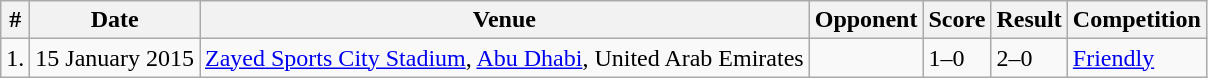<table class="wikitable">
<tr>
<th>#</th>
<th>Date</th>
<th>Venue</th>
<th>Opponent</th>
<th>Score</th>
<th>Result</th>
<th>Competition</th>
</tr>
<tr>
<td>1.</td>
<td>15 January 2015</td>
<td><a href='#'>Zayed Sports City Stadium</a>, <a href='#'>Abu Dhabi</a>, United Arab Emirates</td>
<td></td>
<td>1–0</td>
<td>2–0</td>
<td><a href='#'>Friendly</a></td>
</tr>
</table>
